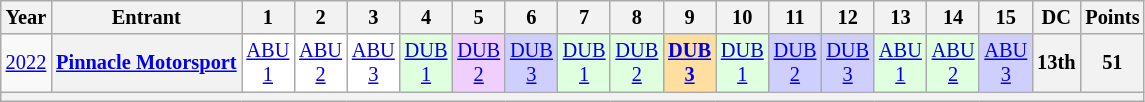<table class="wikitable" style="text-align:center; font-size:85%">
<tr>
<th>Year</th>
<th>Entrant</th>
<th>1</th>
<th>2</th>
<th>3</th>
<th>4</th>
<th>5</th>
<th>6</th>
<th>7</th>
<th>8</th>
<th>9</th>
<th>10</th>
<th>11</th>
<th>12</th>
<th>13</th>
<th>14</th>
<th>15</th>
<th>DC</th>
<th>Points</th>
</tr>
<tr>
<td><a href='#'>2022</a></td>
<th nowrap><a href='#'>Pinnacle Motorsport</a></th>
<td style="background:#FFFFFF;"><a href='#'>ABU<br>1</a><br></td>
<td style="background:#FFFFFF;"><a href='#'>ABU<br>2</a><br></td>
<td style="background:#FFFFFF;"><a href='#'>ABU<br>3</a><br></td>
<td style="background:#DFFFDF;"><a href='#'>DUB<br>1</a><br></td>
<td style="background:#EFCFFF;"><a href='#'>DUB<br>2</a><br></td>
<td style="background:#CFCFFF;"><a href='#'>DUB<br>3</a><br></td>
<td style="background:#DFFFDF;"><a href='#'>DUB<br>1</a><br></td>
<td style="background:#DFFFDF;"><a href='#'>DUB<br>2</a><br></td>
<td style="background:#FFDF9F;"><strong><a href='#'>DUB<br>3</a></strong><br></td>
<td style="background:#DFFFDF;"><a href='#'>DUB<br>1</a><br></td>
<td style="background:#CFCFFF;"><a href='#'>DUB<br>2</a><br></td>
<td style="background:#CFCFFF;"><a href='#'>DUB<br>3</a><br></td>
<td style="background:#DFFFDF;"><a href='#'>ABU<br>1</a><br></td>
<td style="background:#DFFFDF;"><a href='#'>ABU<br>2</a><br></td>
<td style="background:#CFCFFF;"><a href='#'>ABU<br>3</a><br></td>
<th>13th</th>
<th>51</th>
</tr>
<tr>
<th colspan="19"></th>
</tr>
</table>
